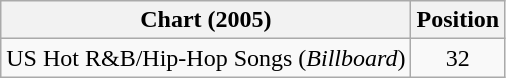<table class="wikitable">
<tr>
<th>Chart (2005)</th>
<th>Position</th>
</tr>
<tr>
<td>US Hot R&B/Hip-Hop Songs (<em>Billboard</em>)</td>
<td align="center">32</td>
</tr>
</table>
